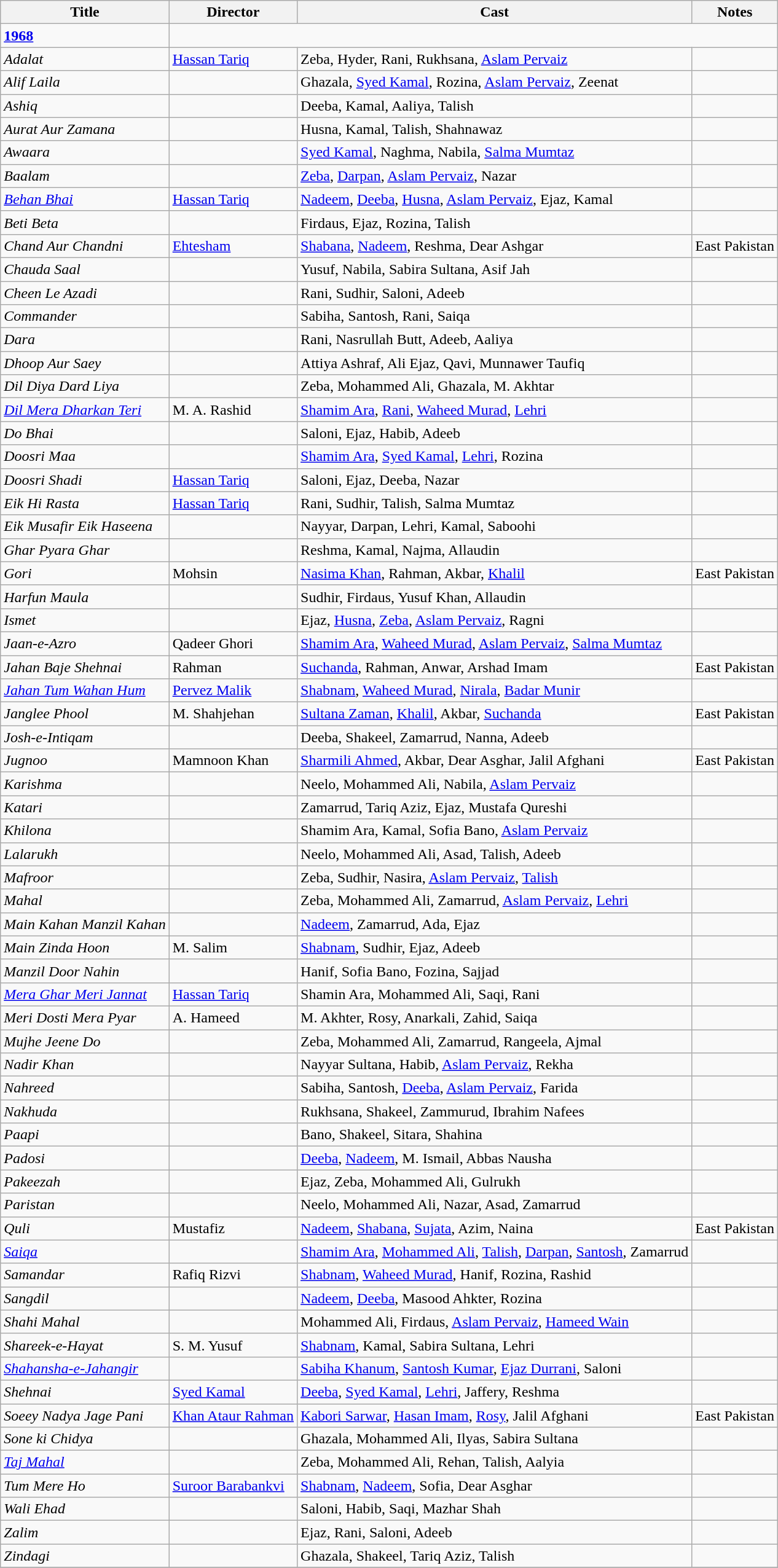<table class="wikitable">
<tr>
<th>Title</th>
<th>Director</th>
<th>Cast</th>
<th>Notes</th>
</tr>
<tr>
<td><strong><a href='#'>1968</a></strong></td>
</tr>
<tr>
<td><em>Adalat</em></td>
<td><a href='#'>Hassan Tariq</a></td>
<td>Zeba, Hyder, Rani, Rukhsana, <a href='#'>Aslam Pervaiz</a></td>
<td></td>
</tr>
<tr>
<td><em>Alif Laila</em></td>
<td></td>
<td>Ghazala, <a href='#'>Syed Kamal</a>, Rozina, <a href='#'>Aslam Pervaiz</a>, Zeenat</td>
<td></td>
</tr>
<tr>
<td><em>Ashiq</em></td>
<td></td>
<td>Deeba, Kamal, Aaliya, Talish</td>
<td></td>
</tr>
<tr>
<td><em>Aurat Aur Zamana</em></td>
<td></td>
<td>Husna, Kamal, Talish, Shahnawaz</td>
<td></td>
</tr>
<tr>
<td><em>Awaara</em></td>
<td></td>
<td><a href='#'>Syed Kamal</a>, Naghma, Nabila, <a href='#'>Salma Mumtaz</a></td>
<td></td>
</tr>
<tr>
<td><em>Baalam</em></td>
<td></td>
<td><a href='#'>Zeba</a>, <a href='#'>Darpan</a>, <a href='#'>Aslam Pervaiz</a>, Nazar</td>
<td></td>
</tr>
<tr>
<td><em><a href='#'>Behan Bhai</a></em></td>
<td><a href='#'>Hassan Tariq</a></td>
<td><a href='#'>Nadeem</a>, <a href='#'>Deeba</a>, <a href='#'>Husna</a>, <a href='#'>Aslam Pervaiz</a>, Ejaz, Kamal</td>
<td></td>
</tr>
<tr>
<td><em>Beti Beta</em></td>
<td></td>
<td>Firdaus, Ejaz, Rozina, Talish</td>
<td></td>
</tr>
<tr>
<td><em>Chand Aur Chandni</em></td>
<td><a href='#'>Ehtesham</a></td>
<td><a href='#'>Shabana</a>, <a href='#'>Nadeem</a>, Reshma, Dear Ashgar</td>
<td>East Pakistan</td>
</tr>
<tr>
<td><em>Chauda Saal</em></td>
<td></td>
<td>Yusuf, Nabila, Sabira Sultana, Asif Jah</td>
<td></td>
</tr>
<tr>
<td><em>Cheen Le Azadi</em></td>
<td></td>
<td>Rani, Sudhir, Saloni, Adeeb</td>
<td></td>
</tr>
<tr>
<td><em>Commander</em></td>
<td></td>
<td>Sabiha, Santosh, Rani, Saiqa</td>
<td></td>
</tr>
<tr>
<td><em>Dara</em></td>
<td></td>
<td>Rani, Nasrullah Butt, Adeeb, Aaliya</td>
<td></td>
</tr>
<tr>
<td><em>Dhoop Aur Saey</em></td>
<td></td>
<td>Attiya Ashraf, Ali Ejaz, Qavi, Munnawer Taufiq</td>
<td></td>
</tr>
<tr>
<td><em>Dil Diya Dard Liya</em></td>
<td></td>
<td>Zeba, Mohammed Ali, Ghazala, M. Akhtar</td>
<td></td>
</tr>
<tr>
<td><em><a href='#'>Dil Mera Dharkan Teri</a></em></td>
<td>M. A. Rashid</td>
<td><a href='#'>Shamim Ara</a>, <a href='#'>Rani</a>, <a href='#'>Waheed Murad</a>, <a href='#'>Lehri</a></td>
<td></td>
</tr>
<tr>
<td><em>Do Bhai</em></td>
<td></td>
<td>Saloni, Ejaz, Habib, Adeeb</td>
<td></td>
</tr>
<tr>
<td><em>Doosri Maa</em></td>
<td></td>
<td><a href='#'>Shamim Ara</a>, <a href='#'>Syed Kamal</a>, <a href='#'>Lehri</a>, Rozina</td>
<td></td>
</tr>
<tr>
<td><em>Doosri Shadi</em></td>
<td><a href='#'>Hassan Tariq</a></td>
<td>Saloni, Ejaz, Deeba, Nazar</td>
<td></td>
</tr>
<tr>
<td><em>Eik Hi Rasta</em></td>
<td><a href='#'>Hassan Tariq</a></td>
<td>Rani, Sudhir, Talish, Salma Mumtaz</td>
<td></td>
</tr>
<tr>
<td><em>Eik Musafir Eik Haseena</em></td>
<td></td>
<td>Nayyar, Darpan, Lehri, Kamal, Saboohi</td>
<td></td>
</tr>
<tr>
<td><em>Ghar Pyara Ghar</em></td>
<td></td>
<td>Reshma, Kamal, Najma, Allaudin</td>
<td></td>
</tr>
<tr>
<td><em>Gori</em></td>
<td>Mohsin</td>
<td><a href='#'>Nasima Khan</a>, Rahman, Akbar, <a href='#'>Khalil</a></td>
<td>East Pakistan</td>
</tr>
<tr>
<td><em>Harfun Maula</em></td>
<td></td>
<td>Sudhir, Firdaus, Yusuf Khan, Allaudin</td>
<td></td>
</tr>
<tr>
<td><em>Ismet</em></td>
<td></td>
<td>Ejaz, <a href='#'>Husna</a>, <a href='#'>Zeba</a>, <a href='#'>Aslam Pervaiz</a>, Ragni</td>
<td></td>
</tr>
<tr>
<td><em>Jaan-e-Azro</em></td>
<td>Qadeer Ghori</td>
<td><a href='#'>Shamim Ara</a>, <a href='#'>Waheed Murad</a>, <a href='#'>Aslam Pervaiz</a>, <a href='#'>Salma Mumtaz</a></td>
<td></td>
</tr>
<tr>
<td><em>Jahan Baje Shehnai</em></td>
<td>Rahman</td>
<td><a href='#'>Suchanda</a>, Rahman, Anwar, Arshad Imam</td>
<td>East Pakistan</td>
</tr>
<tr>
<td><em><a href='#'>Jahan Tum Wahan Hum</a></em></td>
<td><a href='#'>Pervez Malik</a></td>
<td><a href='#'>Shabnam</a>, <a href='#'>Waheed Murad</a>, <a href='#'>Nirala</a>, <a href='#'>Badar Munir</a></td>
<td></td>
</tr>
<tr>
<td><em>Janglee Phool</em></td>
<td>M. Shahjehan</td>
<td><a href='#'>Sultana Zaman</a>, <a href='#'>Khalil</a>, Akbar, <a href='#'>Suchanda</a></td>
<td>East Pakistan</td>
</tr>
<tr>
<td><em>Josh-e-Intiqam</em></td>
<td></td>
<td>Deeba, Shakeel, Zamarrud, Nanna, Adeeb</td>
<td></td>
</tr>
<tr>
<td><em>Jugnoo</em></td>
<td>Mamnoon Khan</td>
<td><a href='#'>Sharmili Ahmed</a>, Akbar, Dear Asghar, Jalil Afghani</td>
<td>East Pakistan</td>
</tr>
<tr>
<td><em>Karishma</em></td>
<td></td>
<td>Neelo, Mohammed Ali, Nabila, <a href='#'>Aslam Pervaiz</a></td>
<td></td>
</tr>
<tr>
<td><em>Katari</em></td>
<td></td>
<td>Zamarrud, Tariq Aziz, Ejaz, Mustafa Qureshi</td>
<td></td>
</tr>
<tr>
<td><em>Khilona</em></td>
<td></td>
<td>Shamim Ara, Kamal, Sofia Bano, <a href='#'>Aslam Pervaiz</a></td>
<td></td>
</tr>
<tr>
<td><em>Lalarukh</em></td>
<td></td>
<td>Neelo, Mohammed Ali, Asad, Talish, Adeeb</td>
<td></td>
</tr>
<tr>
<td><em>Mafroor</em></td>
<td></td>
<td>Zeba, Sudhir, Nasira, <a href='#'>Aslam Pervaiz</a>, <a href='#'>Talish</a></td>
<td></td>
</tr>
<tr>
<td><em>Mahal</em></td>
<td></td>
<td>Zeba, Mohammed Ali, Zamarrud, <a href='#'>Aslam Pervaiz</a>, <a href='#'>Lehri</a></td>
<td></td>
</tr>
<tr>
<td><em>Main Kahan Manzil Kahan</em></td>
<td></td>
<td><a href='#'>Nadeem</a>, Zamarrud, Ada, Ejaz</td>
<td></td>
</tr>
<tr>
<td><em>Main Zinda Hoon</em></td>
<td>M. Salim</td>
<td><a href='#'>Shabnam</a>, Sudhir, Ejaz, Adeeb</td>
<td></td>
</tr>
<tr>
<td><em>Manzil Door Nahin</em></td>
<td></td>
<td>Hanif, Sofia Bano, Fozina, Sajjad</td>
<td></td>
</tr>
<tr>
<td><em><a href='#'>Mera Ghar Meri Jannat</a></em></td>
<td><a href='#'>Hassan Tariq</a></td>
<td>Shamin Ara, Mohammed Ali, Saqi, Rani</td>
<td></td>
</tr>
<tr>
<td><em>Meri Dosti Mera Pyar</em></td>
<td>A. Hameed</td>
<td>M. Akhter, Rosy, Anarkali, Zahid, Saiqa</td>
<td></td>
</tr>
<tr>
<td><em>Mujhe Jeene Do</em></td>
<td></td>
<td>Zeba, Mohammed Ali, Zamarrud, Rangeela, Ajmal</td>
<td></td>
</tr>
<tr>
<td><em>Nadir Khan</em></td>
<td></td>
<td>Nayyar Sultana, Habib, <a href='#'>Aslam Pervaiz</a>, Rekha</td>
<td></td>
</tr>
<tr>
<td><em>Nahreed</em></td>
<td></td>
<td>Sabiha, Santosh, <a href='#'>Deeba</a>, <a href='#'>Aslam Pervaiz</a>, Farida</td>
<td></td>
</tr>
<tr>
<td><em>Nakhuda</em></td>
<td></td>
<td>Rukhsana, Shakeel, Zammurud, Ibrahim Nafees</td>
<td></td>
</tr>
<tr>
<td><em>Paapi</em></td>
<td></td>
<td>Bano, Shakeel, Sitara, Shahina</td>
<td></td>
</tr>
<tr>
<td><em>Padosi</em></td>
<td></td>
<td><a href='#'>Deeba</a>, <a href='#'>Nadeem</a>, M. Ismail, Abbas Nausha</td>
<td></td>
</tr>
<tr>
<td><em>Pakeezah</em></td>
<td></td>
<td>Ejaz, Zeba, Mohammed Ali, Gulrukh</td>
<td></td>
</tr>
<tr>
<td><em>Paristan</em></td>
<td></td>
<td>Neelo, Mohammed Ali, Nazar, Asad, Zamarrud</td>
<td></td>
</tr>
<tr>
<td><em>Quli</em></td>
<td>Mustafiz</td>
<td><a href='#'>Nadeem</a>, <a href='#'>Shabana</a>, <a href='#'>Sujata</a>, Azim, Naina</td>
<td>East Pakistan</td>
</tr>
<tr>
<td><em><a href='#'>Saiqa</a></em></td>
<td></td>
<td><a href='#'>Shamim Ara</a>, <a href='#'>Mohammed Ali</a>, <a href='#'>Talish</a>, <a href='#'>Darpan</a>, <a href='#'>Santosh</a>, Zamarrud</td>
<td></td>
</tr>
<tr>
<td><em>Samandar</em></td>
<td>Rafiq Rizvi</td>
<td><a href='#'>Shabnam</a>, <a href='#'>Waheed Murad</a>, Hanif, Rozina, Rashid</td>
<td></td>
</tr>
<tr>
<td><em>Sangdil</em></td>
<td></td>
<td><a href='#'>Nadeem</a>, <a href='#'>Deeba</a>, Masood Ahkter, Rozina</td>
<td></td>
</tr>
<tr>
<td><em>Shahi Mahal</em></td>
<td></td>
<td>Mohammed Ali, Firdaus, <a href='#'>Aslam Pervaiz</a>, <a href='#'>Hameed Wain</a></td>
<td></td>
</tr>
<tr>
<td><em>Shareek-e-Hayat</em></td>
<td>S. M. Yusuf</td>
<td><a href='#'>Shabnam</a>, Kamal, Sabira Sultana, Lehri</td>
<td></td>
</tr>
<tr>
<td><em><a href='#'>Shahansha-e-Jahangir</a></em></td>
<td></td>
<td><a href='#'>Sabiha Khanum</a>, <a href='#'>Santosh Kumar</a>, <a href='#'>Ejaz Durrani</a>, Saloni</td>
<td></td>
</tr>
<tr>
<td><em>Shehnai</em></td>
<td><a href='#'>Syed Kamal</a></td>
<td><a href='#'>Deeba</a>, <a href='#'>Syed Kamal</a>, <a href='#'>Lehri</a>, Jaffery, Reshma</td>
<td></td>
</tr>
<tr>
<td><em>Soeey Nadya Jage Pani</em></td>
<td><a href='#'>Khan Ataur Rahman</a></td>
<td><a href='#'>Kabori Sarwar</a>, <a href='#'>Hasan Imam</a>, <a href='#'>Rosy</a>, Jalil Afghani</td>
<td>East Pakistan</td>
</tr>
<tr>
<td><em>Sone ki Chidya</em></td>
<td></td>
<td>Ghazala, Mohammed Ali, Ilyas, Sabira Sultana</td>
<td></td>
</tr>
<tr>
<td><em><a href='#'>Taj Mahal</a></em></td>
<td></td>
<td>Zeba, Mohammed Ali, Rehan, Talish, Aalyia</td>
<td></td>
</tr>
<tr>
<td><em>Tum Mere Ho</em></td>
<td><a href='#'>Suroor Barabankvi</a></td>
<td><a href='#'>Shabnam</a>, <a href='#'>Nadeem</a>, Sofia, Dear Asghar</td>
<td></td>
</tr>
<tr>
<td><em>Wali Ehad</em></td>
<td></td>
<td>Saloni, Habib, Saqi, Mazhar Shah</td>
<td></td>
</tr>
<tr>
<td><em>Zalim</em></td>
<td></td>
<td>Ejaz, Rani, Saloni, Adeeb</td>
<td></td>
</tr>
<tr>
<td><em>Zindagi</em></td>
<td></td>
<td>Ghazala, Shakeel, Tariq Aziz, Talish</td>
<td></td>
</tr>
<tr>
</tr>
</table>
